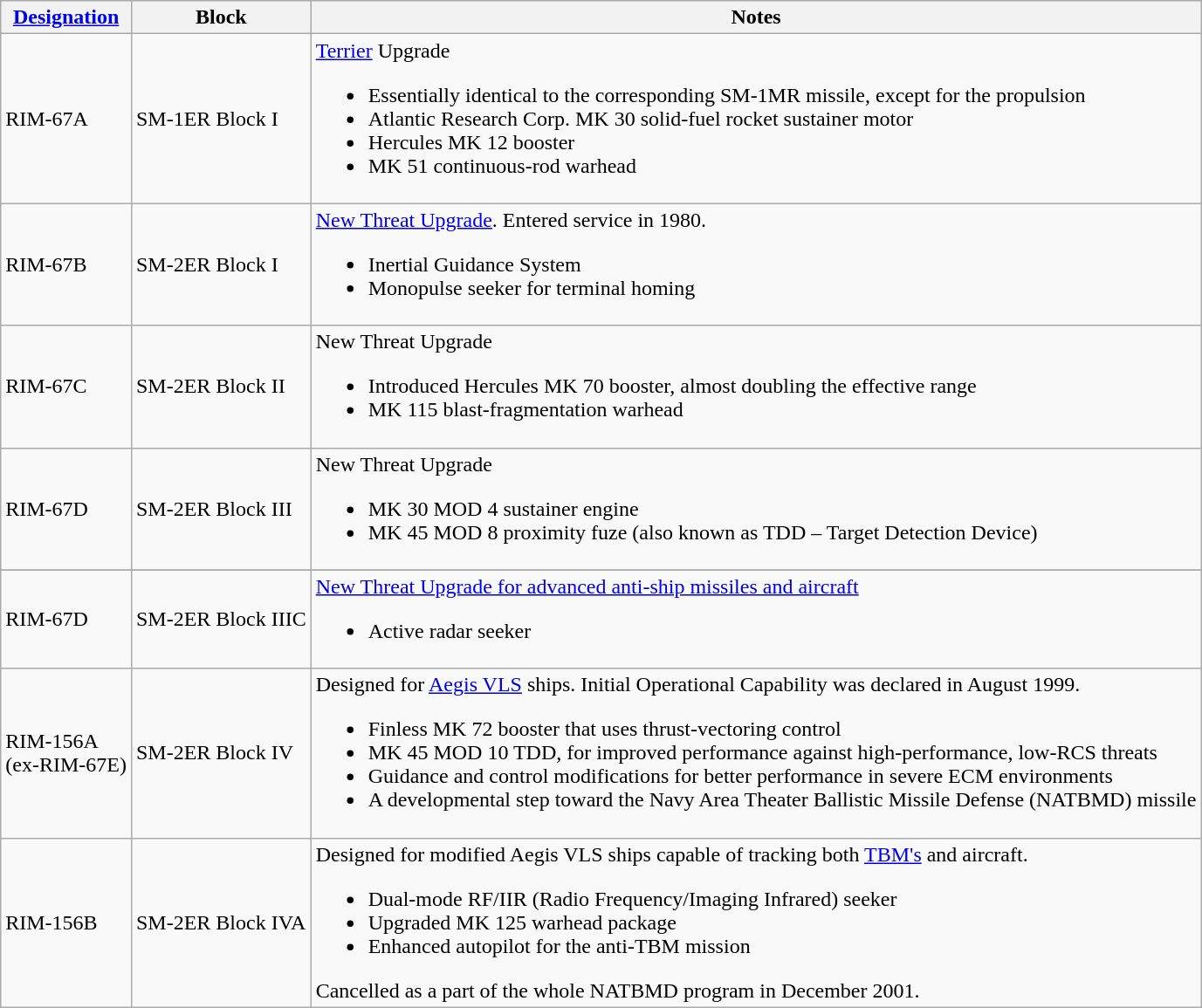<table class="sortable wikitable">
<tr>
<th><a href='#'>Designation</a></th>
<th>Block</th>
<th>Notes</th>
</tr>
<tr>
<td>RIM-67A</td>
<td>SM-1ER Block I</td>
<td><a href='#'>Terrier</a> Upgrade<br><ul><li>Essentially identical to the corresponding SM-1MR missile, except for the propulsion</li><li>Atlantic Research Corp. MK 30 solid-fuel rocket sustainer motor</li><li>Hercules MK 12 booster</li><li>MK 51 continuous-rod warhead</li></ul></td>
</tr>
<tr>
<td>RIM-67B</td>
<td>SM-2ER Block I</td>
<td><a href='#'>New Threat Upgrade</a>. Entered service in 1980.<br><ul><li>Inertial Guidance System</li><li>Monopulse seeker for terminal homing</li></ul></td>
</tr>
<tr>
<td>RIM-67C</td>
<td>SM-2ER Block II</td>
<td>New Threat Upgrade<br><ul><li>Introduced Hercules MK 70 booster, almost doubling the effective range</li><li>MK 115 blast-fragmentation warhead</li></ul></td>
</tr>
<tr>
<td>RIM-67D</td>
<td>SM-2ER Block III</td>
<td>New Threat Upgrade<br><ul><li>MK 30 MOD 4 sustainer engine</li><li>MK 45 MOD 8 proximity fuze (also known as TDD – Target Detection Device)</li></ul></td>
</tr>
<tr>
</tr>
<tr>
<td>RIM-67D</td>
<td>SM-2ER Block IIIC</td>
<td><a href='#'>New Threat Upgrade for advanced anti-ship missiles and aircraft</a><br><ul><li>Active radar seeker</li></ul></td>
</tr>
<tr>
<td>RIM-156A<br>(ex-RIM-67E)</td>
<td>SM-2ER Block IV</td>
<td>Designed for <a href='#'>Aegis VLS</a> ships. Initial Operational Capability was declared in August 1999.<br><ul><li>Finless MK 72 booster that uses thrust-vectoring control</li><li>MK 45 MOD 10 TDD, for improved performance against high-performance, low-RCS threats</li><li>Guidance and control modifications for better performance in severe ECM environments</li><li>A developmental step toward the Navy Area Theater Ballistic Missile Defense (NATBMD) missile</li></ul></td>
</tr>
<tr>
<td>RIM-156B</td>
<td>SM-2ER Block IVA</td>
<td>Designed for modified Aegis VLS ships capable of tracking both <a href='#'>TBM's</a> and aircraft.<br><ul><li>Dual-mode RF/IIR (Radio Frequency/Imaging Infrared) seeker</li><li>Upgraded MK 125 warhead package</li><li>Enhanced autopilot for the anti-TBM mission</li></ul>Cancelled as a part of the whole NATBMD program in December 2001.</td>
</tr>
</table>
